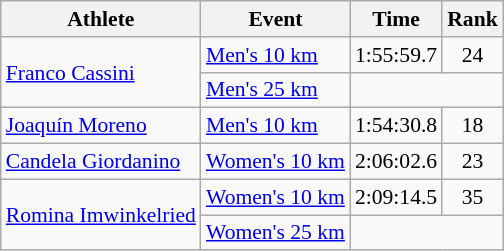<table class="wikitable" style="font-size:90%">
<tr>
<th>Athlete</th>
<th>Event</th>
<th>Time</th>
<th>Rank</th>
</tr>
<tr align="center">
<td align="left" rowspan=2><a href='#'>Franco Cassini</a></td>
<td align="left"><a href='#'>Men's 10 km</a></td>
<td>1:55:59.7</td>
<td>24</td>
</tr>
<tr align="center">
<td align="left"><a href='#'>Men's 25 km</a></td>
<td colspan=2></td>
</tr>
<tr align="center">
<td align="left"><a href='#'>Joaquín Moreno</a></td>
<td align="left"><a href='#'>Men's 10 km</a></td>
<td>1:54:30.8</td>
<td>18</td>
</tr>
<tr align="center">
<td align="left"><a href='#'>Candela Giordanino</a></td>
<td align="left"><a href='#'>Women's 10 km</a></td>
<td>2:06:02.6</td>
<td>23</td>
</tr>
<tr align="center">
<td align="left" rowspan=2><a href='#'>Romina Imwinkelried</a></td>
<td align="left"><a href='#'>Women's 10 km</a></td>
<td>2:09:14.5</td>
<td>35</td>
</tr>
<tr align="center">
<td align="left"><a href='#'>Women's 25 km</a></td>
<td colspan=2></td>
</tr>
</table>
